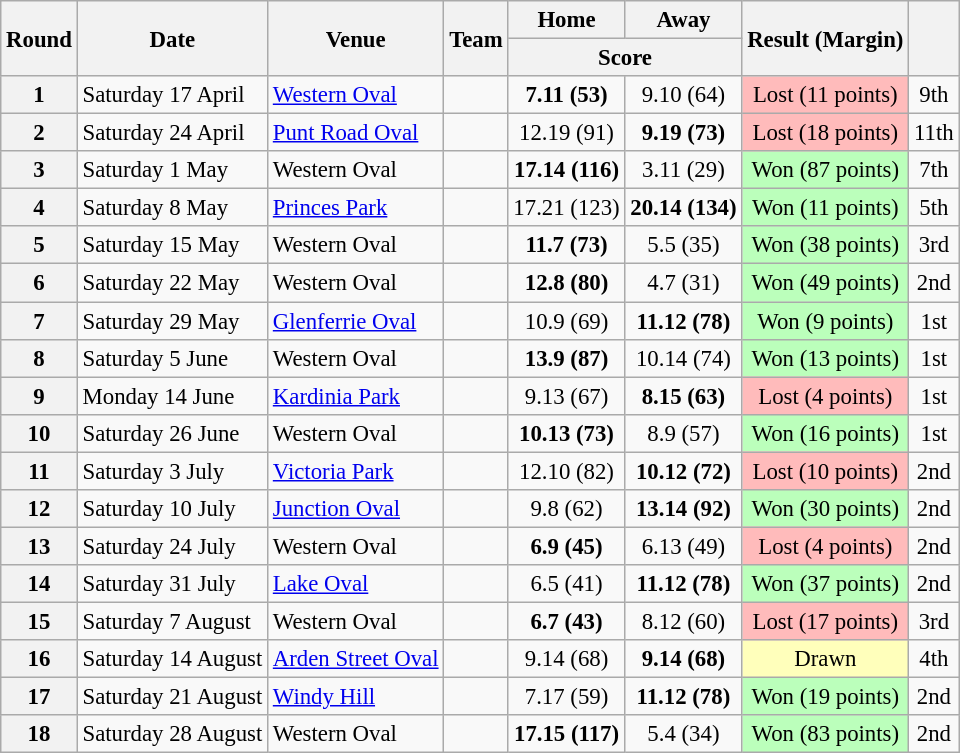<table class="wikitable" style="font-size: 95%;">
<tr>
<th rowspan=2>Round</th>
<th rowspan=2>Date</th>
<th rowspan=2>Venue</th>
<th rowspan=2>Team</th>
<th>Home</th>
<th>Away</th>
<th rowspan=2>Result (Margin)</th>
<th rowspan=2></th>
</tr>
<tr>
<th colspan=2>Score</th>
</tr>
<tr>
<th align=center>1</th>
<td>Saturday 17 April</td>
<td><a href='#'>Western Oval</a></td>
<td> </td>
<td align=center><strong>7.11 (53)</strong></td>
<td align=center>9.10 (64)</td>
<td align=center bgcolor="#ffbbbb">Lost (11 points)</td>
<td align=center>9th</td>
</tr>
<tr>
<th align=center>2</th>
<td>Saturday 24 April</td>
<td><a href='#'>Punt Road Oval</a></td>
<td> </td>
<td align=center>12.19 (91)</td>
<td align=center><strong>9.19 (73)</strong></td>
<td align=center bgcolor="#ffbbbb">Lost (18 points)</td>
<td align=center>11th</td>
</tr>
<tr>
<th align=center>3</th>
<td>Saturday 1 May</td>
<td>Western Oval</td>
<td> </td>
<td align=center><strong>17.14 (116)</strong></td>
<td align=center>3.11 (29)</td>
<td align=center bgcolor="#bbffbb">Won (87 points)</td>
<td align=center>7th</td>
</tr>
<tr>
<th align=center>4</th>
<td>Saturday 8 May</td>
<td><a href='#'>Princes Park</a></td>
<td> </td>
<td align=center>17.21 (123)</td>
<td align=center><strong>20.14 (134)</strong></td>
<td align=center bgcolor="#bbffbb">Won (11 points)</td>
<td align=center>5th</td>
</tr>
<tr>
<th align=center>5</th>
<td>Saturday 15 May</td>
<td>Western Oval</td>
<td> </td>
<td align=center><strong>11.7 (73)</strong></td>
<td align=center>5.5 (35)</td>
<td align=center bgcolor="#bbffbb">Won (38 points)</td>
<td align=center>3rd</td>
</tr>
<tr>
<th align=center>6</th>
<td>Saturday 22 May</td>
<td>Western Oval</td>
<td> </td>
<td align=center><strong>12.8 (80)</strong></td>
<td align=center>4.7 (31)</td>
<td align=center bgcolor="#bbffbb">Won (49 points)</td>
<td align=center>2nd</td>
</tr>
<tr>
<th align=center>7</th>
<td>Saturday 29 May</td>
<td><a href='#'>Glenferrie Oval</a></td>
<td> </td>
<td align=center>10.9 (69)</td>
<td align=center><strong>11.12 (78)</strong></td>
<td align=center bgcolor="#bbffbb">Won (9 points)</td>
<td align=center>1st</td>
</tr>
<tr>
<th align=center>8</th>
<td>Saturday 5 June</td>
<td>Western Oval</td>
<td> </td>
<td align=center><strong>13.9 (87)</strong></td>
<td align=center>10.14 (74)</td>
<td align=center bgcolor="#bbffbb">Won (13 points)</td>
<td align=center>1st</td>
</tr>
<tr>
<th align=center>9</th>
<td>Monday 14 June</td>
<td><a href='#'>Kardinia Park</a></td>
<td> </td>
<td align=center>9.13 (67)</td>
<td align=center><strong>8.15 (63)</strong></td>
<td align=center bgcolor="#ffbbbb">Lost (4 points)</td>
<td align=center>1st</td>
</tr>
<tr>
<th align=center>10</th>
<td>Saturday 26 June</td>
<td>Western Oval</td>
<td> </td>
<td align=center><strong>10.13 (73)</strong></td>
<td align=center>8.9 (57)</td>
<td align=center bgcolor="#bbffbb">Won (16 points)</td>
<td align=center>1st</td>
</tr>
<tr>
<th align=center>11</th>
<td>Saturday 3 July</td>
<td><a href='#'>Victoria Park</a></td>
<td> </td>
<td align=center>12.10 (82)</td>
<td align=center><strong>10.12 (72)</strong></td>
<td align=center bgcolor="#ffbbbb">Lost (10 points)</td>
<td align=center>2nd</td>
</tr>
<tr>
<th align=center>12</th>
<td>Saturday 10 July</td>
<td><a href='#'>Junction Oval</a></td>
<td> </td>
<td align=center>9.8 (62)</td>
<td align=center><strong>13.14 (92)</strong></td>
<td align=center bgcolor="#bbffbb">Won (30 points)</td>
<td align=center>2nd</td>
</tr>
<tr>
<th align=center>13</th>
<td>Saturday 24 July</td>
<td>Western Oval</td>
<td> </td>
<td align=center><strong>6.9 (45)</strong></td>
<td align=center>6.13 (49)</td>
<td align=center bgcolor="#ffbbbb">Lost (4 points)</td>
<td align=center>2nd</td>
</tr>
<tr>
<th align=center>14</th>
<td>Saturday 31 July</td>
<td><a href='#'>Lake Oval</a></td>
<td> </td>
<td align=center>6.5 (41)</td>
<td align=center><strong>11.12 (78)</strong></td>
<td align=center bgcolor="#bbffbb">Won (37 points)</td>
<td align=center>2nd</td>
</tr>
<tr>
<th align=center>15</th>
<td>Saturday 7 August</td>
<td>Western Oval</td>
<td> </td>
<td align=center><strong>6.7 (43)</strong></td>
<td align=center>8.12 (60)</td>
<td align=center bgcolor="#ffbbbb">Lost (17 points)</td>
<td align=center>3rd</td>
</tr>
<tr>
<th align=center>16</th>
<td>Saturday 14 August</td>
<td><a href='#'>Arden Street Oval</a></td>
<td> </td>
<td align=center>9.14 (68)</td>
<td align=center><strong>9.14 (68)</strong></td>
<td align=center align=center bgcolor="#ffffbb">Drawn</td>
<td align=center>4th</td>
</tr>
<tr>
<th align=center>17</th>
<td>Saturday 21 August</td>
<td><a href='#'>Windy Hill</a></td>
<td> </td>
<td align=center>7.17 (59)</td>
<td align=center><strong>11.12 (78)</strong></td>
<td align=center bgcolor="#bbffbb">Won (19 points)</td>
<td align=center>2nd</td>
</tr>
<tr>
<th align=center>18</th>
<td>Saturday 28 August</td>
<td>Western Oval</td>
<td> </td>
<td align=center><strong>17.15 (117)</strong></td>
<td align=center>5.4 (34)</td>
<td align=center bgcolor="#bbffbb">Won (83 points)</td>
<td align=center>2nd</td>
</tr>
</table>
